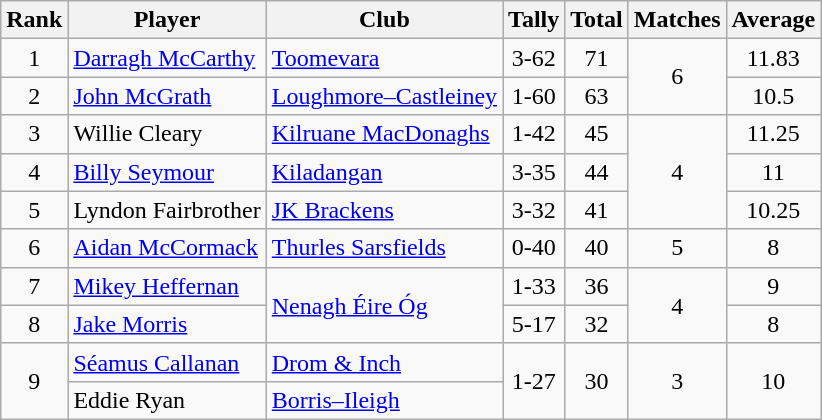<table class="wikitable">
<tr>
<th>Rank</th>
<th>Player</th>
<th>Club</th>
<th>Tally</th>
<th>Total</th>
<th>Matches</th>
<th>Average</th>
</tr>
<tr>
<td rowspan="1" style="text-align:center;">1</td>
<td><a href='#'>Darragh McCarthy</a></td>
<td><a href='#'>Toomevara</a></td>
<td align=center>3-62</td>
<td align=center>71</td>
<td align=center rowspan="2">6</td>
<td align=center>11.83</td>
</tr>
<tr>
<td rowspan="1" style="text-align:center;">2</td>
<td><a href='#'>John McGrath</a></td>
<td><a href='#'>Loughmore–Castleiney</a></td>
<td align=center>1-60</td>
<td align=center>63</td>
<td align=center>10.5</td>
</tr>
<tr>
<td rowspan="1" style="text-align:center;">3</td>
<td>Willie Cleary</td>
<td><a href='#'>Kilruane MacDonaghs</a></td>
<td align=center>1-42</td>
<td align=center>45</td>
<td align=center rowspan="3">4</td>
<td align=center>11.25</td>
</tr>
<tr>
<td rowspan="1" style="text-align:center;">4</td>
<td><a href='#'>Billy Seymour</a></td>
<td><a href='#'>Kiladangan</a></td>
<td align=center>3-35</td>
<td align=center>44</td>
<td align=center>11</td>
</tr>
<tr>
<td rowspan="1" style="text-align:center;">5</td>
<td>Lyndon Fairbrother</td>
<td><a href='#'>JK Brackens</a></td>
<td align=center>3-32</td>
<td align=center>41</td>
<td align=center>10.25</td>
</tr>
<tr>
<td rowspan="1" style="text-align:center;">6</td>
<td><a href='#'>Aidan McCormack</a></td>
<td><a href='#'>Thurles Sarsfields</a></td>
<td align=center>0-40</td>
<td align=center>40</td>
<td align=center>5</td>
<td align=center>8</td>
</tr>
<tr>
<td rowspan="1" style="text-align:center;">7</td>
<td><a href='#'>Mikey Heffernan</a></td>
<td rowspan="2"><a href='#'>Nenagh Éire Óg</a></td>
<td align=center>1-33</td>
<td align=center>36</td>
<td align=center rowspan="2">4</td>
<td align=center>9</td>
</tr>
<tr>
<td rowspan="1" style="text-align:center;">8</td>
<td><a href='#'>Jake Morris</a></td>
<td align=center>5-17</td>
<td align=center>32</td>
<td align=center>8</td>
</tr>
<tr>
<td rowspan="2" style="text-align:center;">9</td>
<td><a href='#'>Séamus Callanan</a></td>
<td><a href='#'>Drom & Inch</a></td>
<td align=center rowspan="2">1-27</td>
<td align=center rowspan="2">30</td>
<td align=center rowspan="2">3</td>
<td align=center rowspan="2">10</td>
</tr>
<tr>
<td>Eddie Ryan</td>
<td><a href='#'>Borris–Ileigh</a></td>
</tr>
</table>
